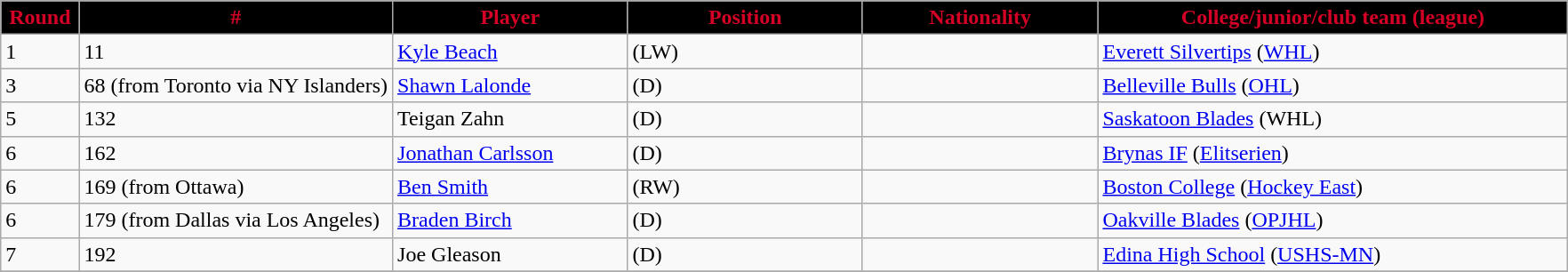<table class="wikitable">
<tr>
<th style="background:black;color:#d40026;" width="5%">Round</th>
<th style="background:black;color:#d40026;" width="20%">#</th>
<th style="background:black;color:#d40026;" width="15%">Player</th>
<th style="background:black;color:#d40026;" width="15%">Position</th>
<th style="background:black;color:#d40026;" width="15%">Nationality</th>
<th style="background:black;color:#d40026;" width="70%">College/junior/club team (league)</th>
</tr>
<tr>
<td>1</td>
<td>11</td>
<td><a href='#'>Kyle Beach</a></td>
<td>(LW)</td>
<td></td>
<td><a href='#'>Everett Silvertips</a> (<a href='#'>WHL</a>)</td>
</tr>
<tr>
<td>3</td>
<td>68 (from Toronto via NY Islanders)</td>
<td><a href='#'>Shawn Lalonde</a></td>
<td>(D)</td>
<td></td>
<td><a href='#'>Belleville Bulls</a> (<a href='#'>OHL</a>)</td>
</tr>
<tr>
<td>5</td>
<td>132</td>
<td>Teigan Zahn</td>
<td>(D)</td>
<td></td>
<td><a href='#'>Saskatoon Blades</a> (WHL)</td>
</tr>
<tr>
<td>6</td>
<td>162</td>
<td><a href='#'>Jonathan Carlsson</a></td>
<td>(D)</td>
<td></td>
<td><a href='#'>Brynas IF</a> (<a href='#'>Elitserien</a>)</td>
</tr>
<tr>
<td>6</td>
<td>169 (from Ottawa)</td>
<td><a href='#'>Ben Smith</a></td>
<td>(RW)</td>
<td></td>
<td><a href='#'>Boston College</a> (<a href='#'>Hockey East</a>)</td>
</tr>
<tr>
<td>6</td>
<td>179 (from Dallas via Los Angeles)</td>
<td><a href='#'>Braden Birch</a></td>
<td>(D)</td>
<td></td>
<td><a href='#'>Oakville Blades</a> (<a href='#'>OPJHL</a>)</td>
</tr>
<tr>
<td>7</td>
<td>192</td>
<td>Joe Gleason</td>
<td>(D)</td>
<td></td>
<td><a href='#'>Edina High School</a> (<a href='#'>USHS-MN</a>)</td>
</tr>
<tr>
</tr>
</table>
